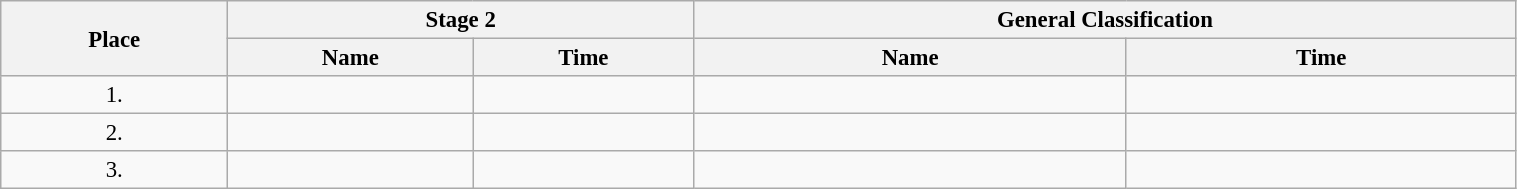<table class=wikitable style="font-size:95%" width="80%">
<tr>
<th rowspan="2">Place</th>
<th colspan="2">Stage 2</th>
<th colspan="2">General Classification</th>
</tr>
<tr>
<th>Name</th>
<th>Time</th>
<th>Name</th>
<th>Time</th>
</tr>
<tr>
<td align="center">1.</td>
<td></td>
<td></td>
<td></td>
<td></td>
</tr>
<tr>
<td align="center">2.</td>
<td></td>
<td></td>
<td></td>
<td></td>
</tr>
<tr>
<td align="center">3.</td>
<td></td>
<td></td>
<td></td>
<td></td>
</tr>
</table>
